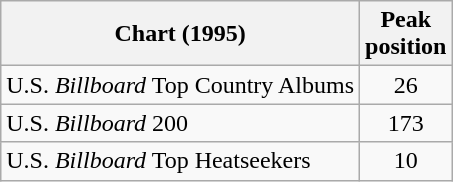<table class="wikitable">
<tr>
<th>Chart (1995)</th>
<th>Peak<br>position</th>
</tr>
<tr>
<td>U.S. <em>Billboard</em> Top Country Albums</td>
<td align="center">26</td>
</tr>
<tr>
<td>U.S. <em>Billboard</em> 200</td>
<td align="center">173</td>
</tr>
<tr>
<td>U.S. <em>Billboard</em> Top Heatseekers</td>
<td align="center">10</td>
</tr>
</table>
